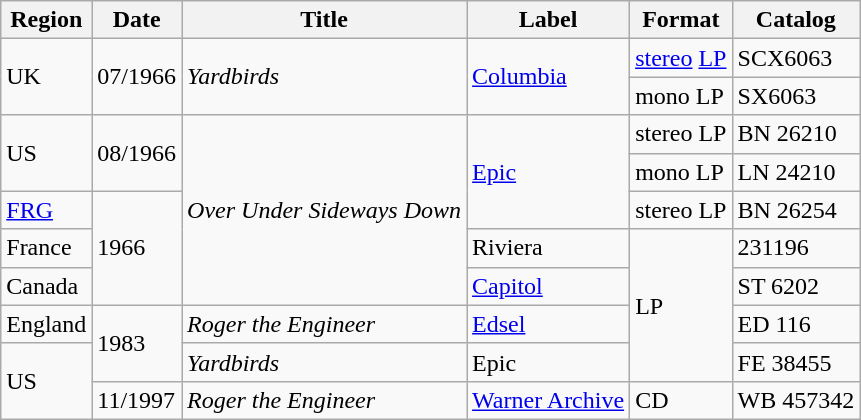<table class="wikitable" border="1">
<tr>
<th>Region</th>
<th>Date</th>
<th>Title</th>
<th>Label</th>
<th>Format</th>
<th>Catalog</th>
</tr>
<tr>
<td rowspan="2">UK</td>
<td rowspan="2">07/1966</td>
<td rowspan="2"><em>Yardbirds</em></td>
<td rowspan="2"><a href='#'>Columbia</a></td>
<td><a href='#'>stereo</a> <a href='#'>LP</a></td>
<td>SCX6063</td>
</tr>
<tr>
<td>mono LP</td>
<td>SX6063</td>
</tr>
<tr>
<td rowspan="2">US</td>
<td rowspan="2">08/1966</td>
<td rowspan="5"><em>Over Under Sideways Down</em></td>
<td rowspan="3"><a href='#'>Epic</a></td>
<td>stereo LP</td>
<td>BN 26210</td>
</tr>
<tr>
<td>mono LP</td>
<td>LN 24210</td>
</tr>
<tr>
<td><a href='#'>FRG</a></td>
<td rowspan="3">1966</td>
<td>stereo LP</td>
<td>BN 26254</td>
</tr>
<tr>
<td>France</td>
<td>Riviera</td>
<td rowspan="4">LP</td>
<td>231196</td>
</tr>
<tr>
<td>Canada</td>
<td><a href='#'>Capitol</a></td>
<td>ST 6202</td>
</tr>
<tr>
<td>England</td>
<td rowspan="2">1983</td>
<td><em>Roger the Engineer</em></td>
<td><a href='#'>Edsel</a></td>
<td>ED 116</td>
</tr>
<tr>
<td rowspan="2">US</td>
<td><em>Yardbirds</em></td>
<td>Epic</td>
<td>FE 38455</td>
</tr>
<tr>
<td>11/1997</td>
<td><em>Roger the Engineer</em></td>
<td><a href='#'>Warner Archive</a></td>
<td>CD</td>
<td>WB 457342</td>
</tr>
</table>
